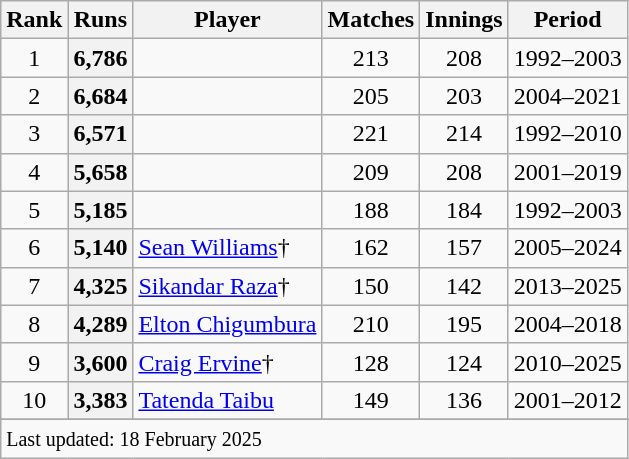<table class="wikitable plainrowheaders sortable">
<tr>
<th scope=col>Rank</th>
<th scope=col>Runs</th>
<th scope=col>Player</th>
<th scope=col>Matches</th>
<th scope=col>Innings</th>
<th scope=col>Period</th>
</tr>
<tr>
<td style="text-align:center">1</td>
<th scope=row style=text-align:center;>6,786</th>
<td></td>
<td style="text-align:center">213</td>
<td style="text-align:center">208</td>
<td>1992–2003</td>
</tr>
<tr>
<td style="text-align:center">2</td>
<th scope=row style=text-align:center;>6,684</th>
<td></td>
<td style="text-align:center">205</td>
<td style="text-align:center">203</td>
<td>2004–2021</td>
</tr>
<tr>
<td style="text-align:center">3</td>
<th scope=row style=text-align:center;>6,571</th>
<td></td>
<td style="text-align:center">221</td>
<td style="text-align:center">214</td>
<td>1992–2010</td>
</tr>
<tr>
<td style="text-align:center">4</td>
<th scope=row style=text-align:center;>5,658</th>
<td></td>
<td style="text-align:center">209</td>
<td style="text-align:center">208</td>
<td>2001–2019</td>
</tr>
<tr>
<td style="text-align:center">5</td>
<th scope=row style=text-align:center;>5,185</th>
<td></td>
<td style="text-align:center">188</td>
<td style="text-align:center">184</td>
<td>1992–2003</td>
</tr>
<tr>
<td style="text-align:center">6</td>
<th scope=row style=text-align:center;>5,140</th>
<td><a href='#'>Sean Williams</a>†</td>
<td style="text-align:center">162</td>
<td style="text-align:center">157</td>
<td>2005–2024</td>
</tr>
<tr>
<td style="text-align:center">7</td>
<th scope="row" style="text-align:center;">4,325</th>
<td><a href='#'>Sikandar Raza</a>†</td>
<td style="text-align:center">150</td>
<td style="text-align:center">142</td>
<td>2013–2025</td>
</tr>
<tr>
<td style="text-align:center">8</td>
<th scope="row" style="text-align:center;">4,289</th>
<td><a href='#'>Elton Chigumbura</a></td>
<td style="text-align:center">210</td>
<td style="text-align:center">195</td>
<td>2004–2018</td>
</tr>
<tr>
<td style="text-align:center">9</td>
<th scope="row" style="text-align:center;">3,600</th>
<td><a href='#'>Craig Ervine</a>†</td>
<td style="text-align:center">128</td>
<td style="text-align:center">124</td>
<td>2010–2025</td>
</tr>
<tr>
<td style="text-align:center">10</td>
<th scope="row" style="text-align:center;">3,383</th>
<td><a href='#'>Tatenda Taibu</a></td>
<td style="text-align:center">149</td>
<td style="text-align:center">136</td>
<td>2001–2012</td>
</tr>
<tr>
</tr>
<tr class=sortbottom>
<td colspan=6><small>Last updated: 18 February 2025</small></td>
</tr>
</table>
